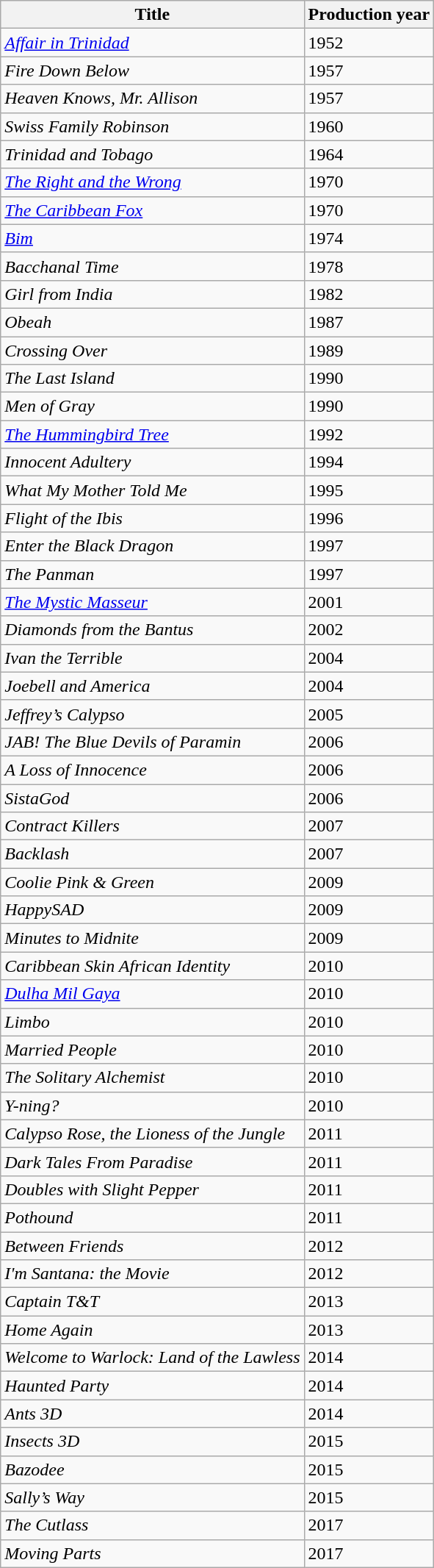<table class="wikitable sortable">
<tr>
<th>Title</th>
<th>Production year</th>
</tr>
<tr>
<td><em><a href='#'>Affair in Trinidad</a></em></td>
<td>1952</td>
</tr>
<tr>
<td><em>Fire Down Below</em></td>
<td>1957</td>
</tr>
<tr>
<td><em>Heaven Knows, Mr. Allison</em></td>
<td>1957</td>
</tr>
<tr>
<td><em>Swiss Family Robinson</em></td>
<td>1960</td>
</tr>
<tr>
<td><em>Trinidad and Tobago</em></td>
<td>1964</td>
</tr>
<tr>
<td><em><a href='#'>The Right and the Wrong</a></em></td>
<td>1970</td>
</tr>
<tr>
<td><em><a href='#'>The Caribbean Fox</a></em></td>
<td>1970</td>
</tr>
<tr>
<td><em><a href='#'>Bim</a></em></td>
<td>1974</td>
</tr>
<tr>
<td><em>Bacchanal Time</em></td>
<td>1978</td>
</tr>
<tr>
<td><em>Girl from India</em></td>
<td>1982</td>
</tr>
<tr>
<td><em>Obeah</em></td>
<td>1987</td>
</tr>
<tr>
<td><em>Crossing Over</em></td>
<td>1989</td>
</tr>
<tr>
<td><em>The Last Island</em></td>
<td>1990</td>
</tr>
<tr>
<td><em>Men of Gray</em></td>
<td>1990</td>
</tr>
<tr>
<td><em><a href='#'>The Hummingbird Tree</a></em></td>
<td>1992</td>
</tr>
<tr>
<td><em>Innocent Adultery</em></td>
<td>1994</td>
</tr>
<tr>
<td><em>What My Mother Told Me</em></td>
<td>1995</td>
</tr>
<tr>
<td><em>Flight of the Ibis</em></td>
<td>1996</td>
</tr>
<tr>
<td><em>Enter the Black Dragon</em></td>
<td>1997</td>
</tr>
<tr>
<td><em>The Panman</em></td>
<td>1997</td>
</tr>
<tr>
<td><em><a href='#'>The Mystic Masseur</a></em></td>
<td>2001</td>
</tr>
<tr>
<td><em>Diamonds from the Bantus</em></td>
<td>2002</td>
</tr>
<tr>
<td><em>Ivan the Terrible</em></td>
<td>2004</td>
</tr>
<tr>
<td><em>Joebell and America</em></td>
<td>2004</td>
</tr>
<tr>
<td><em>Jeffrey’s Calypso</em></td>
<td>2005</td>
</tr>
<tr>
<td><em>JAB! The Blue Devils of Paramin</em></td>
<td>2006</td>
</tr>
<tr>
<td><em>A Loss of Innocence</em></td>
<td>2006</td>
</tr>
<tr>
<td><em>SistaGod</em></td>
<td>2006</td>
</tr>
<tr>
<td><em>Contract Killers</em></td>
<td>2007</td>
</tr>
<tr>
<td><em>Backlash</em></td>
<td>2007</td>
</tr>
<tr>
<td><em>Coolie Pink & Green</em></td>
<td>2009</td>
</tr>
<tr>
<td><em>HappySAD</em></td>
<td>2009</td>
</tr>
<tr>
<td><em>Minutes to Midnite</em></td>
<td>2009</td>
</tr>
<tr>
<td><em>Caribbean Skin African Identity</em></td>
<td>2010</td>
</tr>
<tr>
<td><em><a href='#'>Dulha Mil Gaya</a></em></td>
<td>2010</td>
</tr>
<tr>
<td><em>Limbo</em></td>
<td>2010</td>
</tr>
<tr>
<td><em>Married People</em></td>
<td>2010</td>
</tr>
<tr>
<td><em>The Solitary Alchemist</em></td>
<td>2010</td>
</tr>
<tr>
<td><em>Y-ning?</em></td>
<td>2010</td>
</tr>
<tr>
<td><em>Calypso Rose, the Lioness of the Jungle</em></td>
<td>2011</td>
</tr>
<tr>
<td><em>Dark Tales From Paradise</em></td>
<td>2011</td>
</tr>
<tr>
<td><em>Doubles with Slight Pepper</em></td>
<td>2011</td>
</tr>
<tr>
<td><em>Pothound</em></td>
<td>2011</td>
</tr>
<tr>
<td><em>Between Friends</em></td>
<td>2012</td>
</tr>
<tr>
<td><em>I'm Santana: the Movie</em></td>
<td>2012</td>
</tr>
<tr>
<td><em>Captain T&T</em></td>
<td>2013</td>
</tr>
<tr>
<td><em>Home Again</em></td>
<td>2013</td>
</tr>
<tr>
<td><em>Welcome to Warlock: Land of the Lawless</em></td>
<td>2014</td>
</tr>
<tr>
<td><em>Haunted Party</em></td>
<td>2014</td>
</tr>
<tr>
<td><em>Ants 3D</em></td>
<td>2014</td>
</tr>
<tr>
<td><em>Insects 3D</em></td>
<td>2015</td>
</tr>
<tr>
<td><em>Bazodee</em></td>
<td>2015</td>
</tr>
<tr>
<td><em>Sally’s Way </em></td>
<td>2015</td>
</tr>
<tr>
<td><em>The Cutlass</em></td>
<td>2017</td>
</tr>
<tr>
<td><em>Moving Parts</em></td>
<td>2017</td>
</tr>
</table>
